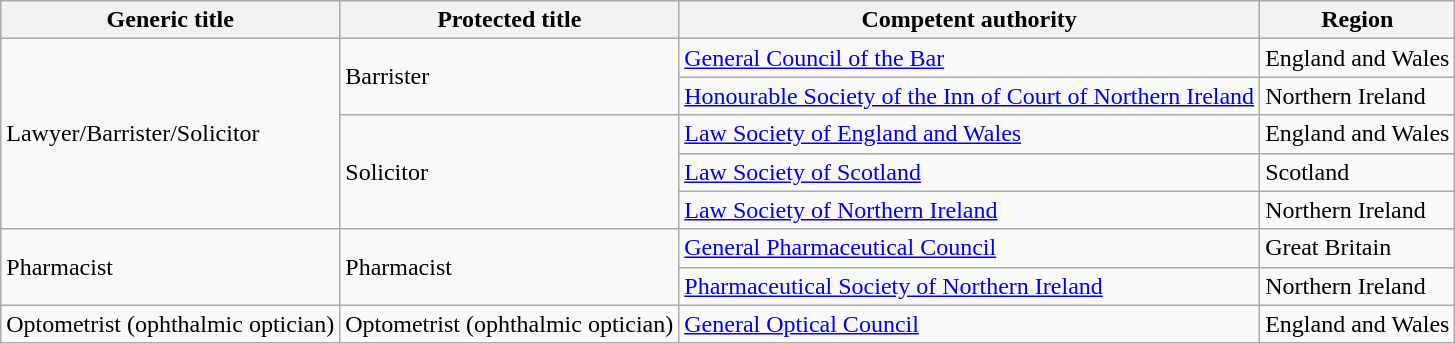<table class= wikitable>
<tr>
<th>Generic title</th>
<th>Protected title</th>
<th>Competent authority</th>
<th>Region</th>
</tr>
<tr>
<td rowspan=5>Lawyer/Barrister/Solicitor</td>
<td rowspan=2>Barrister</td>
<td><a href='#'>General Council of the Bar</a></td>
<td>England and Wales</td>
</tr>
<tr>
<td><a href='#'>Honourable Society of the Inn of Court of Northern Ireland</a></td>
<td>Northern Ireland</td>
</tr>
<tr>
<td rowspan=3>Solicitor</td>
<td><a href='#'>Law Society of England and Wales</a></td>
<td>England and Wales</td>
</tr>
<tr>
<td><a href='#'>Law Society of Scotland</a></td>
<td>Scotland</td>
</tr>
<tr>
<td><a href='#'>Law Society of Northern Ireland</a></td>
<td>Northern Ireland</td>
</tr>
<tr>
<td rowspan=2>Pharmacist</td>
<td rowspan=2>Pharmacist </td>
<td><a href='#'>General Pharmaceutical Council</a></td>
<td>Great Britain</td>
</tr>
<tr>
<td><a href='#'>Pharmaceutical Society of Northern Ireland</a></td>
<td>Northern Ireland</td>
</tr>
<tr>
<td>Optometrist (ophthalmic optician)</td>
<td>Optometrist (ophthalmic optician)</td>
<td><a href='#'>General Optical Council</a></td>
<td>England and Wales</td>
</tr>
</table>
